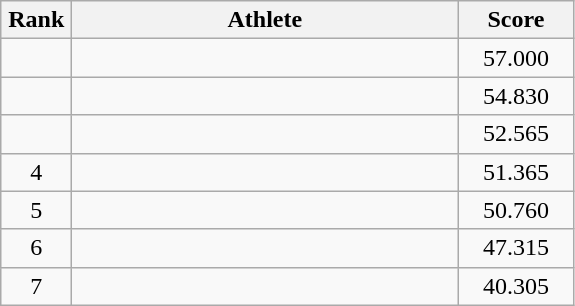<table class=wikitable style="text-align:center">
<tr>
<th width=40>Rank</th>
<th width=250>Athlete</th>
<th width=70>Score</th>
</tr>
<tr>
<td></td>
<td align=left></td>
<td>57.000</td>
</tr>
<tr>
<td></td>
<td align=left></td>
<td>54.830</td>
</tr>
<tr>
<td></td>
<td align=left></td>
<td>52.565</td>
</tr>
<tr>
<td>4</td>
<td align=left></td>
<td>51.365</td>
</tr>
<tr>
<td>5</td>
<td align=left></td>
<td>50.760</td>
</tr>
<tr>
<td>6</td>
<td align=left></td>
<td>47.315</td>
</tr>
<tr>
<td>7</td>
<td align=left></td>
<td>40.305</td>
</tr>
</table>
